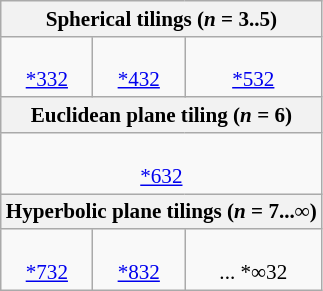<table class="wikitable floatright" style="font-size:88%; margin-left:1em">
<tr>
<th colspan=3>Spherical tilings (<em>n</em> = 3..5)</th>
</tr>
<tr align=center>
<td><br><a href='#'>*332</a></td>
<td><br><a href='#'>*432</a></td>
<td><br><a href='#'>*532</a></td>
</tr>
<tr>
<th colspan=3>Euclidean plane tiling (<em>n</em> = 6)</th>
</tr>
<tr align=center>
<td colspan=3><br><a href='#'>*632</a></td>
</tr>
<tr>
<th colspan=3>Hyperbolic plane tilings (<em>n</em> = 7...∞)</th>
</tr>
<tr align=center>
<td><br><a href='#'>*732</a></td>
<td><br><a href='#'>*832</a></td>
<td><br>... *∞32</td>
</tr>
</table>
